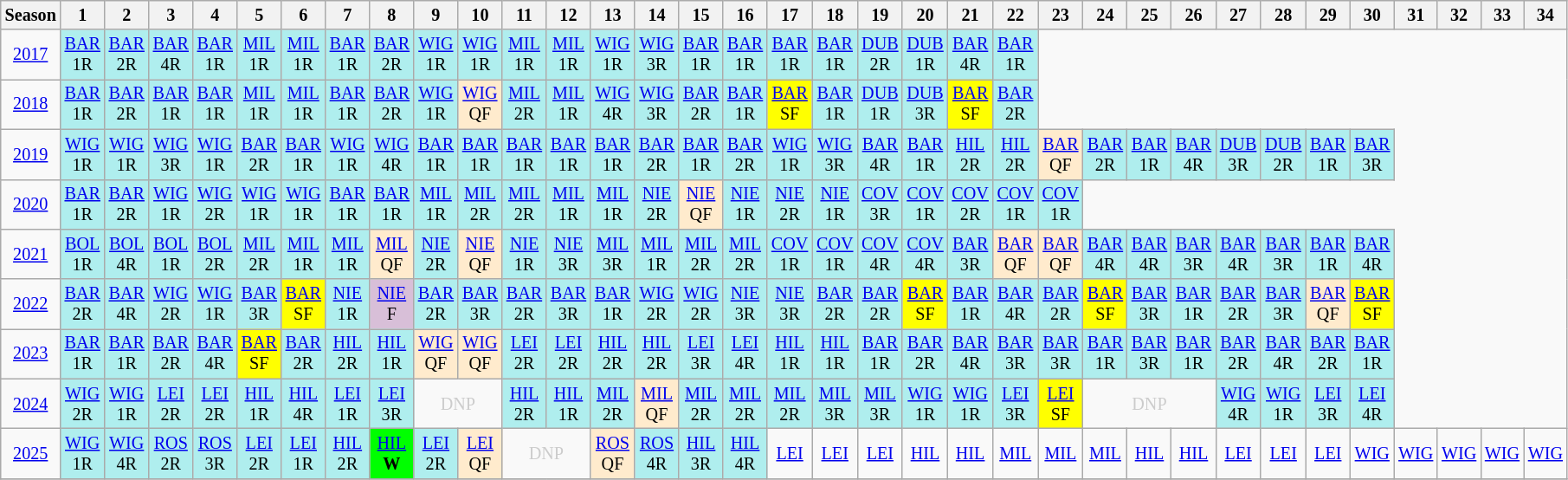<table class="wikitable" style="width:20%; margin:0; font-size:84%">
<tr>
<th>Season</th>
<th>1</th>
<th>2</th>
<th>3</th>
<th>4</th>
<th>5</th>
<th>6</th>
<th>7</th>
<th>8</th>
<th>9</th>
<th>10</th>
<th>11</th>
<th>12</th>
<th>13</th>
<th>14</th>
<th>15</th>
<th>16</th>
<th>17</th>
<th>18</th>
<th>19</th>
<th>20</th>
<th>21</th>
<th>22</th>
<th>23</th>
<th>24</th>
<th>25</th>
<th>26</th>
<th>27</th>
<th>28</th>
<th>29</th>
<th>30</th>
<th>31</th>
<th>32</th>
<th>33</th>
<th>34</th>
</tr>
<tr>
<td style="text-align:center;"background:#efefef;"><a href='#'>2017</a></td>
<td style="text-align:center; background:#afeeee;"><a href='#'>BAR</a><br>1R</td>
<td style="text-align:center; background:#afeeee;"><a href='#'>BAR</a><br>2R</td>
<td style="text-align:center; background:#afeeee;"><a href='#'>BAR</a><br>4R</td>
<td style="text-align:center; background:#afeeee;"><a href='#'>BAR</a><br>1R</td>
<td style="text-align:center; background:#afeeee;"><a href='#'>MIL</a><br>1R</td>
<td style="text-align:center; background:#afeeee;"><a href='#'>MIL</a><br>1R</td>
<td style="text-align:center; background:#afeeee;"><a href='#'>BAR</a><br>1R</td>
<td style="text-align:center; background:#afeeee;"><a href='#'>BAR</a><br>2R</td>
<td style="text-align:center; background:#afeeee;"><a href='#'>WIG</a><br>1R</td>
<td style="text-align:center; background:#afeeee;"><a href='#'>WIG</a><br>1R</td>
<td style="text-align:center; background:#afeeee;"><a href='#'>MIL</a><br>1R</td>
<td style="text-align:center; background:#afeeee;"><a href='#'>MIL</a><br>1R</td>
<td style="text-align:center; background:#afeeee;"><a href='#'>WIG</a><br>1R</td>
<td style="text-align:center; background:#afeeee;"><a href='#'>WIG</a><br>3R</td>
<td style="text-align:center; background:#afeeee;"><a href='#'>BAR</a><br>1R</td>
<td style="text-align:center; background:#afeeee;"><a href='#'>BAR</a><br>1R</td>
<td style="text-align:center; background:#afeeee;"><a href='#'>BAR</a><br>1R</td>
<td style="text-align:center; background:#afeeee;"><a href='#'>BAR</a><br>1R</td>
<td style="text-align:center; background:#afeeee;"><a href='#'>DUB</a><br>2R</td>
<td style="text-align:center; background:#afeeee;"><a href='#'>DUB</a><br>1R</td>
<td style="text-align:center; background:#afeeee;"><a href='#'>BAR</a><br>4R</td>
<td style="text-align:center; background:#afeeee;"><a href='#'>BAR</a><br>1R</td>
</tr>
<tr>
<td style="text-align:center;"background:#efefef;"><a href='#'>2018</a></td>
<td style="text-align:center; background:#afeeee;"><a href='#'>BAR</a><br>1R</td>
<td style="text-align:center; background:#afeeee;"><a href='#'>BAR</a><br>2R</td>
<td style="text-align:center; background:#afeeee;"><a href='#'>BAR</a><br>1R</td>
<td style="text-align:center; background:#afeeee;"><a href='#'>BAR</a><br>1R</td>
<td style="text-align:center; background:#afeeee;"><a href='#'>MIL</a><br>1R</td>
<td style="text-align:center; background:#afeeee;"><a href='#'>MIL</a><br>1R</td>
<td style="text-align:center; background:#afeeee;"><a href='#'>BAR</a><br>1R</td>
<td style="text-align:center; background:#afeeee;"><a href='#'>BAR</a><br>2R</td>
<td style="text-align:center; background:#afeeee;"><a href='#'>WIG</a><br>1R</td>
<td style="text-align:center; background:#ffebcd;"><a href='#'>WIG</a><br>QF</td>
<td style="text-align:center; background:#afeeee;"><a href='#'>MIL</a><br>2R</td>
<td style="text-align:center; background:#afeeee;"><a href='#'>MIL</a><br>1R</td>
<td style="text-align:center; background:#afeeee;"><a href='#'>WIG</a><br>4R</td>
<td style="text-align:center; background:#afeeee;"><a href='#'>WIG</a><br>3R</td>
<td style="text-align:center; background:#afeeee;"><a href='#'>BAR</a><br>2R</td>
<td style="text-align:center; background:#afeeee;"><a href='#'>BAR</a><br>1R</td>
<td style="text-align:center; background:yellow;"><a href='#'>BAR</a><br>SF</td>
<td style="text-align:center; background:#afeeee;"><a href='#'>BAR</a><br>1R</td>
<td style="text-align:center; background:#afeeee;"><a href='#'>DUB</a><br>1R</td>
<td style="text-align:center; background:#afeeee;"><a href='#'>DUB</a><br>3R</td>
<td style="text-align:center; background:yellow;"><a href='#'>BAR</a><br>SF</td>
<td style="text-align:center; background:#afeeee;"><a href='#'>BAR</a><br>2R</td>
</tr>
<tr>
<td style="text-align:center;"background:#efefef;"><a href='#'>2019</a></td>
<td style="text-align:center; background:#afeeee;"><a href='#'>WIG</a><br>1R</td>
<td style="text-align:center; background:#afeeee;"><a href='#'>WIG</a><br>1R</td>
<td style="text-align:center; background:#afeeee;"><a href='#'>WIG</a><br>3R</td>
<td style="text-align:center; background:#afeeee;"><a href='#'>WIG</a><br>1R</td>
<td style="text-align:center; background:#afeeee;"><a href='#'>BAR</a><br>2R</td>
<td style="text-align:center; background:#afeeee;"><a href='#'>BAR</a><br>1R</td>
<td style="text-align:center; background:#afeeee;"><a href='#'>WIG</a><br>1R</td>
<td style="text-align:center; background:#afeeee;"><a href='#'>WIG</a><br>4R</td>
<td style="text-align:center; background:#afeeee;"><a href='#'>BAR</a><br>1R</td>
<td style="text-align:center; background:#afeeee;"><a href='#'>BAR</a><br>1R</td>
<td style="text-align:center; background:#afeeee;"><a href='#'>BAR</a><br>1R</td>
<td style="text-align:center; background:#afeeee;"><a href='#'>BAR</a><br>1R</td>
<td style="text-align:center; background:#afeeee;"><a href='#'>BAR</a><br>1R</td>
<td style="text-align:center; background:#afeeee;"><a href='#'>BAR</a><br>2R</td>
<td style="text-align:center; background:#afeeee;"><a href='#'>BAR</a><br>1R</td>
<td style="text-align:center; background:#afeeee;"><a href='#'>BAR</a><br>2R</td>
<td style="text-align:center; background:#afeeee;"><a href='#'>WIG</a><br>1R</td>
<td style="text-align:center; background:#afeeee;"><a href='#'>WIG</a><br>3R</td>
<td style="text-align:center; background:#afeeee;"><a href='#'>BAR</a><br>4R</td>
<td style="text-align:center; background:#afeeee;"><a href='#'>BAR</a><br>1R</td>
<td style="text-align:center; background:#afeeee;"><a href='#'>HIL</a><br>2R</td>
<td style="text-align:center; background:#afeeee;"><a href='#'>HIL</a><br>2R</td>
<td style="text-align:center; background:#ffebcd;"><a href='#'>BAR</a><br>QF</td>
<td style="text-align:center; background:#afeeee;"><a href='#'>BAR</a><br>2R</td>
<td style="text-align:center; background:#afeeee;"><a href='#'>BAR</a><br>1R</td>
<td style="text-align:center; background:#afeeee;"><a href='#'>BAR</a><br>4R</td>
<td style="text-align:center; background:#afeeee;"><a href='#'>DUB</a><br>3R</td>
<td style="text-align:center; background:#afeeee;"><a href='#'>DUB</a><br>2R</td>
<td style="text-align:center; background:#afeeee;"><a href='#'>BAR</a><br>1R</td>
<td style="text-align:center; background:#afeeee;"><a href='#'>BAR</a><br>3R</td>
</tr>
<tr>
<td style="text-align:center;"background:#efefef;"><a href='#'>2020</a></td>
<td style="text-align:center; background:#afeeee;"><a href='#'>BAR</a><br>1R</td>
<td style="text-align:center; background:#afeeee;"><a href='#'>BAR</a><br>2R</td>
<td style="text-align:center; background:#afeeee;"><a href='#'>WIG</a><br>1R</td>
<td style="text-align:center; background:#afeeee;"><a href='#'>WIG</a><br>2R</td>
<td style="text-align:center; background:#afeeee;"><a href='#'>WIG</a><br>1R</td>
<td style="text-align:center; background:#afeeee;"><a href='#'>WIG</a><br>1R</td>
<td style="text-align:center; background:#afeeee;"><a href='#'>BAR</a><br>1R</td>
<td style="text-align:center; background:#afeeee;"><a href='#'>BAR</a><br>1R</td>
<td style="text-align:center; background:#afeeee;"><a href='#'>MIL</a><br>1R</td>
<td style="text-align:center; background:#afeeee;"><a href='#'>MIL</a><br>2R</td>
<td style="text-align:center; background:#afeeee;"><a href='#'>MIL</a><br>2R</td>
<td style="text-align:center; background:#afeeee;"><a href='#'>MIL</a><br>1R</td>
<td style="text-align:center; background:#afeeee;"><a href='#'>MIL</a><br>1R</td>
<td style="text-align:center; background:#afeeee;"><a href='#'>NIE</a><br>2R</td>
<td style="text-align:center; background:#ffebcd;"><a href='#'>NIE</a><br>QF</td>
<td style="text-align:center; background:#afeeee;"><a href='#'>NIE</a><br>1R</td>
<td style="text-align:center; background:#afeeee;"><a href='#'>NIE</a><br>2R</td>
<td style="text-align:center; background:#afeeee;"><a href='#'>NIE</a><br>1R</td>
<td style="text-align:center; background:#afeeee;"><a href='#'>COV</a><br>3R</td>
<td style="text-align:center; background:#afeeee;"><a href='#'>COV</a><br>1R</td>
<td style="text-align:center; background:#afeeee;"><a href='#'>COV</a><br>2R</td>
<td style="text-align:center; background:#afeeee;"><a href='#'>COV</a><br>1R</td>
<td style="text-align:center; background:#afeeee;"><a href='#'>COV</a><br>1R</td>
</tr>
<tr>
<td style="text-align:center;"background:#efefef;"><a href='#'>2021</a></td>
<td style="text-align:center; background:#afeeee;"><a href='#'>BOL</a><br>1R</td>
<td style="text-align:center; background:#afeeee;"><a href='#'>BOL</a><br>4R</td>
<td style="text-align:center; background:#afeeee;"><a href='#'>BOL</a><br>1R</td>
<td style="text-align:center; background:#afeeee;"><a href='#'>BOL</a><br>2R</td>
<td style="text-align:center; background:#afeeee;"><a href='#'>MIL</a><br>2R</td>
<td style="text-align:center; background:#afeeee;"><a href='#'>MIL</a><br>1R</td>
<td style="text-align:center; background:#afeeee;"><a href='#'>MIL</a><br>1R</td>
<td style="text-align:center; background:#ffebcd;"><a href='#'>MIL</a><br>QF</td>
<td style="text-align:center; background:#afeeee;"><a href='#'>NIE</a><br>2R</td>
<td style="text-align:center; background:#ffebcd;"><a href='#'>NIE</a><br>QF</td>
<td style="text-align:center; background:#afeeee;"><a href='#'>NIE</a><br>1R</td>
<td style="text-align:center; background:#afeeee;"><a href='#'>NIE</a><br>3R</td>
<td style="text-align:center; background:#afeeee;"><a href='#'>MIL</a><br>3R</td>
<td style="text-align:center; background:#afeeee;"><a href='#'>MIL</a><br>1R</td>
<td style="text-align:center; background:#afeeee;"><a href='#'>MIL</a><br>2R</td>
<td style="text-align:center; background:#afeeee;"><a href='#'>MIL</a><br>2R</td>
<td style="text-align:center; background:#afeeee;"><a href='#'>COV</a><br>1R</td>
<td style="text-align:center; background:#afeeee;"><a href='#'>COV</a><br>1R</td>
<td style="text-align:center; background:#afeeee;"><a href='#'>COV</a><br>4R</td>
<td style="text-align:center; background:#afeeee;"><a href='#'>COV</a><br>4R</td>
<td style="text-align:center; background:#afeeee;"><a href='#'>BAR</a><br>3R</td>
<td style="text-align:center; background:#ffebcd;"><a href='#'>BAR</a><br>QF</td>
<td style="text-align:center; background:#ffebcd;"><a href='#'>BAR</a><br>QF</td>
<td style="text-align:center; background:#afeeee;"><a href='#'>BAR</a><br>4R</td>
<td style="text-align:center; background:#afeeee;"><a href='#'>BAR</a><br>4R</td>
<td style="text-align:center; background:#afeeee;"><a href='#'>BAR</a><br>3R</td>
<td style="text-align:center; background:#afeeee;"><a href='#'>BAR</a><br>4R</td>
<td style="text-align:center; background:#afeeee;"><a href='#'>BAR</a><br>3R</td>
<td style="text-align:center; background:#afeeee;"><a href='#'>BAR</a><br>1R</td>
<td style="text-align:center; background:#afeeee;"><a href='#'>BAR</a><br>4R</td>
</tr>
<tr>
<td style="text-align:center;"background:#efefef;"><a href='#'>2022</a></td>
<td style="text-align:center; background:#afeeee;"><a href='#'>BAR</a><br>2R</td>
<td style="text-align:center; background:#afeeee;"><a href='#'>BAR</a><br>4R</td>
<td style="text-align:center; background:#afeeee;"><a href='#'>WIG</a><br>2R</td>
<td style="text-align:center; background:#afeeee;"><a href='#'>WIG</a><br>1R</td>
<td style="text-align:center; background:#afeeee;"><a href='#'>BAR</a><br>3R</td>
<td style="text-align:center; background:yellow;"><a href='#'>BAR</a><br>SF</td>
<td style="text-align:center; background:#afeeee;"><a href='#'>NIE</a><br>1R</td>
<td style="text-align:center; background:thistle;"><a href='#'>NIE</a><br>F</td>
<td style="text-align:center; background:#afeeee;"><a href='#'>BAR</a><br>2R</td>
<td style="text-align:center; background:#afeeee;"><a href='#'>BAR</a><br>3R</td>
<td style="text-align:center; background:#afeeee;"><a href='#'>BAR</a><br>2R</td>
<td style="text-align:center; background:#afeeee;"><a href='#'>BAR</a><br>3R</td>
<td style="text-align:center; background:#afeeee;"><a href='#'>BAR</a><br>1R</td>
<td style="text-align:center; background:#afeeee;"><a href='#'>WIG</a><br>2R</td>
<td style="text-align:center; background:#afeeee;"><a href='#'>WIG</a><br>2R</td>
<td style="text-align:center;background:#afeeee;"><a href='#'>NIE</a><br>3R</td>
<td style="text-align:center; background:#afeeee;"><a href='#'>NIE</a><br>3R</td>
<td style="text-align:center; background:#afeeee;"><a href='#'>BAR</a><br>2R</td>
<td style="text-align:center; background:#afeeee;"><a href='#'>BAR</a><br>2R</td>
<td style="text-align:center; background:yellow;"><a href='#'>BAR</a><br>SF</td>
<td style="text-align:center; background:#afeeee;"><a href='#'>BAR</a><br>1R</td>
<td style="text-align:center; background:#afeeee;"><a href='#'>BAR</a><br>4R</td>
<td style="text-align:center; background:#afeeee;"><a href='#'>BAR</a><br>2R</td>
<td style="text-align:center; background:yellow;"><a href='#'>BAR</a><br>SF</td>
<td style="text-align:center; background:#afeeee;"><a href='#'>BAR</a><br>3R</td>
<td style="text-align:center; background:#afeeee;"><a href='#'>BAR</a><br>1R</td>
<td style="text-align:center; background:#afeeee;"><a href='#'>BAR</a><br>2R</td>
<td style="text-align:center; background:#afeeee;"><a href='#'>BAR</a><br>3R</td>
<td style="text-align:center; background:#ffebcd;"><a href='#'>BAR</a><br>QF</td>
<td style="text-align:center; background:yellow;"><a href='#'>BAR</a><br>SF</td>
</tr>
<tr>
<td style="text-align:center;"background:#efefef;"><a href='#'>2023</a></td>
<td style="text-align:center; background:#afeeee;"><a href='#'>BAR</a><br>1R</td>
<td style="text-align:center; background:#afeeee;"><a href='#'>BAR</a><br>1R</td>
<td style="text-align:center; background:#afeeee;"><a href='#'>BAR</a><br>2R</td>
<td style="text-align:center; background:#afeeee;"><a href='#'>BAR</a><br>4R</td>
<td style="text-align:center; background:yellow;"><a href='#'>BAR</a><br>SF</td>
<td style="text-align:center; background:#afeeee;"><a href='#'>BAR</a><br>2R</td>
<td style="text-align:center; background:#afeeee;"><a href='#'>HIL</a><br>2R</td>
<td style="text-align:center; background:#afeeee;"><a href='#'>HIL</a><br>1R</td>
<td style="text-align:center; background:#ffebcd;"><a href='#'>WIG</a><br>QF</td>
<td style="text-align:center; background:#ffebcd;"><a href='#'>WIG</a><br>QF</td>
<td style="text-align:center; background:#afeeee;"><a href='#'>LEI</a><br>2R</td>
<td style="text-align:center; background:#afeeee;"><a href='#'>LEI</a><br>2R</td>
<td style="text-align:center; background:#afeeee;"><a href='#'>HIL</a><br>2R</td>
<td style="text-align:center; background:#afeeee;"><a href='#'>HIL</a><br>2R</td>
<td style="text-align:center; background:#afeeee;"><a href='#'>LEI</a><br>3R</td>
<td style="text-align:center; background:#afeeee;"><a href='#'>LEI</a><br>4R</td>
<td style="text-align:center; background:#afeeee;"><a href='#'>HIL</a><br>1R</td>
<td style="text-align:center; background:#afeeee;"><a href='#'>HIL</a><br>1R</td>
<td style="text-align:center; background:#afeeee;"><a href='#'>BAR</a><br>1R</td>
<td style="text-align:center; background:#afeeee;"><a href='#'>BAR</a><br>2R</td>
<td style="text-align:center; background:#afeeee;"><a href='#'>BAR</a><br>4R</td>
<td style="text-align:center; background:#afeeee;"><a href='#'>BAR</a><br>3R</td>
<td style="text-align:center; background:#afeeee;"><a href='#'>BAR</a><br>3R</td>
<td style="text-align:center; background:#afeeee;"><a href='#'>BAR</a><br>1R</td>
<td style="text-align:center; background:#afeeee;"><a href='#'>BAR</a><br>3R</td>
<td style="text-align:center; background:#afeeee;"><a href='#'>BAR</a><br>1R</td>
<td style="text-align:center; background:#afeeee;"><a href='#'>BAR</a><br>2R</td>
<td style="text-align:center; background:#afeeee;"><a href='#'>BAR</a><br>4R</td>
<td style="text-align:center; background:#afeeee;"><a href='#'>BAR</a><br>2R</td>
<td style="text-align:center; background:#afeeee;"><a href='#'>BAR</a><br>1R</td>
</tr>
<tr>
<td style="text-align:center;"background:#efefef;"><a href='#'>2024</a></td>
<td style="text-align:center; background:#afeeee;"><a href='#'>WIG</a><br>2R</td>
<td style="text-align:center; background:#afeeee;"><a href='#'>WIG</a><br>1R</td>
<td style="text-align:center; background:#afeeee;"><a href='#'>LEI</a><br>2R</td>
<td style="text-align:center; background:#afeeee;"><a href='#'>LEI</a><br>2R</td>
<td style="text-align:center; background:#afeeee;"><a href='#'>HIL</a><br>1R</td>
<td style="text-align:center; background:#afeeee;"><a href='#'>HIL</a><br>4R</td>
<td style="text-align:center; background:#afeeee;"><a href='#'>LEI</a><br>1R</td>
<td style="text-align:center; background:#afeeee;"><a href='#'>LEI</a><br>3R</td>
<td colspan="2" style="text-align:center; color:#ccc;">DNP</td>
<td style="text-align:center; background:#afeeee;"><a href='#'>HIL</a><br>2R</td>
<td style="text-align:center; background:#afeeee;"><a href='#'>HIL</a><br>1R</td>
<td style="text-align:center; background:#afeeee;"><a href='#'>MIL</a><br>2R</td>
<td style="text-align:center; background:#ffebcd;"><a href='#'>MIL</a><br>QF</td>
<td style="text-align:center; background:#afeeee;"><a href='#'>MIL</a><br>2R</td>
<td style="text-align:center; background:#afeeee;"><a href='#'>MIL</a><br>2R</td>
<td style="text-align:center; background:#afeeee;"><a href='#'>MIL</a><br>2R</td>
<td style="text-align:center; background:#afeeee;"><a href='#'>MIL</a><br>3R</td>
<td style="text-align:center; background:#afeeee;"><a href='#'>MIL</a><br>3R</td>
<td style="text-align:center; background:#afeeee;"><a href='#'>WIG</a><br>1R</td>
<td style="text-align:center; background:#afeeee;"><a href='#'>WIG</a><br>1R</td>
<td style="text-align:center; background:#afeeee;"><a href='#'>LEI</a><br>3R</td>
<td style="text-align:center; background:yellow;"><a href='#'>LEI</a><br>SF</td>
<td colspan="3" style="text-align:center; color:#ccc;">DNP</td>
<td style="text-align:center; background:#afeeee;"><a href='#'>WIG</a><br>4R</td>
<td style="text-align:center; background:#afeeee;"><a href='#'>WIG</a><br>1R</td>
<td style="text-align:center; background:#afeeee;"><a href='#'>LEI</a><br>3R</td>
<td style="text-align:center; background:#afeeee;"><a href='#'>LEI</a><br>4R</td>
</tr>
<tr>
<td style="text-align:center;"background:#efefef;"><a href='#'>2025</a></td>
<td style="text-align:center; background:#afeeee;"><a href='#'>WIG</a><br>1R</td>
<td style="text-align:center; background:#afeeee;"><a href='#'>WIG</a><br>4R</td>
<td style="text-align:center; background:#afeeee;"><a href='#'>ROS</a><br>2R</td>
<td style="text-align:center; background:#afeeee;"><a href='#'>ROS</a><br>3R</td>
<td style="text-align:center; background:#afeeee;"><a href='#'>LEI</a><br>2R</td>
<td style="text-align:center; background:#afeeee;"><a href='#'>LEI</a><br>1R</td>
<td style="text-align:center; background:#afeeee;"><a href='#'>HIL</a><br>2R</td>
<td style="text-align:center; background:lime;"><a href='#'>HIL</a><br><strong>W</strong></td>
<td style="text-align:center; background:#afeeee;"><a href='#'>LEI</a><br>2R</td>
<td style="text-align:center; background:#ffebcd;"><a href='#'>LEI</a><br>QF</td>
<td colspan="2" style="text-align:center; color:#ccc;">DNP</td>
<td style="text-align:center; background:#ffebcd;"><a href='#'>ROS</a><br>QF</td>
<td style="text-align:center; background:#afeeee;"><a href='#'>ROS</a><br>4R</td>
<td style="text-align:center; background:#afeeee;"><a href='#'>HIL</a><br>3R</td>
<td style="text-align:center; background:#afeeee;"><a href='#'>HIL</a><br>4R</td>
<td style="text-align:center; background:#;"><a href='#'>LEI</a><br></td>
<td style="text-align:center; background:#;"><a href='#'>LEI</a><br></td>
<td style="text-align:center; background:#;"><a href='#'>LEI</a><br></td>
<td style="text-align:center; background:#;"><a href='#'>HIL</a><br></td>
<td style="text-align:center; background:#;"><a href='#'>HIL</a><br></td>
<td style="text-align:center; background:#;"><a href='#'>MIL</a><br></td>
<td style="text-align:center; background:#;"><a href='#'>MIL</a><br></td>
<td style="text-align:center; background:#;"><a href='#'>MIL</a><br></td>
<td style="text-align:center; background:#;"><a href='#'>HIL</a><br></td>
<td style="text-align:center; background:#;"><a href='#'>HIL</a><br></td>
<td style="text-align:center; background:#;"><a href='#'>LEI</a><br></td>
<td style="text-align:center; background:#;"><a href='#'>LEI</a><br></td>
<td style="text-align:center; background:#;"><a href='#'>LEI</a><br></td>
<td style="text-align:center; background:#;"><a href='#'>WIG</a><br></td>
<td style="text-align:center; background:#;"><a href='#'>WIG</a><br></td>
<td style="text-align:center; background:#;"><a href='#'>WIG</a><br></td>
<td style="text-align:center; background:#;"><a href='#'>WIG</a><br></td>
<td style="text-align:center; background:#;"><a href='#'>WIG</a><br></td>
</tr>
<tr>
</tr>
</table>
